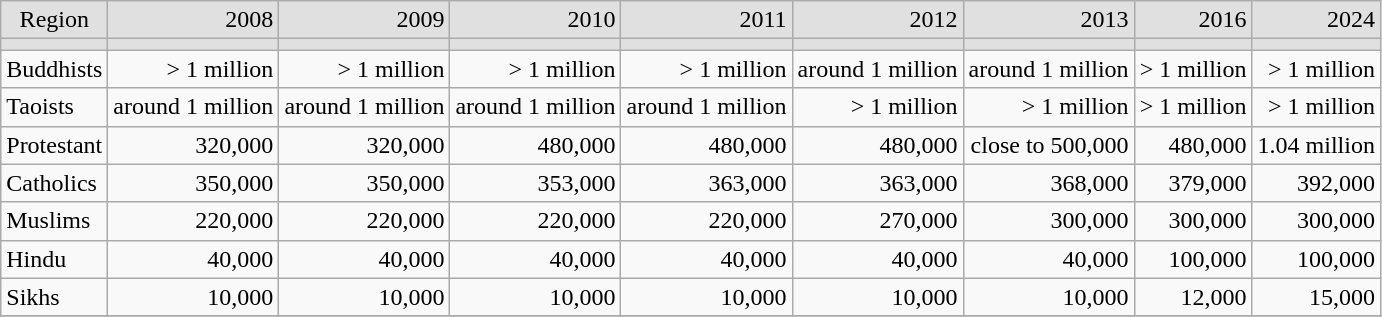<table class="wikitable" style="text-align: right;">
<tr bgcolor="#e0e0e0">
<td align="center">Region</td>
<td>2008</td>
<td>2009</td>
<td>2010</td>
<td>2011</td>
<td>2012</td>
<td>2013</td>
<td>2016</td>
<td>2024</td>
</tr>
<tr bgcolor="#e0e0e0">
<td></td>
<td></td>
<td></td>
<td></td>
<td></td>
<td></td>
<td></td>
<td></td>
<td></td>
</tr>
<tr>
<td align="left">Buddhists</td>
<td>> 1 million</td>
<td>> 1 million</td>
<td>> 1 million</td>
<td>> 1 million</td>
<td>around 1 million</td>
<td>around 1 million</td>
<td>> 1 million</td>
<td>> 1 million</td>
</tr>
<tr>
<td align="left">Taoists</td>
<td>around 1 million</td>
<td>around 1 million</td>
<td>around 1 million</td>
<td>around 1 million</td>
<td>> 1 million</td>
<td>> 1 million</td>
<td>> 1 million</td>
<td>> 1 million</td>
</tr>
<tr>
<td align="left">Protestant</td>
<td>320,000</td>
<td>320,000</td>
<td>480,000</td>
<td>480,000</td>
<td>480,000</td>
<td>close to 500,000</td>
<td>480,000</td>
<td>1.04 million</td>
</tr>
<tr>
<td align="left">Catholics</td>
<td>350,000</td>
<td>350,000</td>
<td>353,000</td>
<td>363,000</td>
<td>363,000</td>
<td>368,000</td>
<td>379,000</td>
<td>392,000</td>
</tr>
<tr>
<td align="left">Muslims</td>
<td>220,000</td>
<td>220,000</td>
<td>220,000</td>
<td>220,000</td>
<td>270,000</td>
<td>300,000</td>
<td>300,000</td>
<td>300,000</td>
</tr>
<tr>
<td align="left">Hindu</td>
<td>40,000</td>
<td>40,000</td>
<td>40,000</td>
<td>40,000</td>
<td>40,000</td>
<td>40,000</td>
<td>100,000</td>
<td>100,000</td>
</tr>
<tr>
<td align="left">Sikhs</td>
<td>10,000</td>
<td>10,000</td>
<td>10,000</td>
<td>10,000</td>
<td>10,000</td>
<td>10,000</td>
<td>12,000</td>
<td>15,000</td>
</tr>
<tr>
</tr>
</table>
